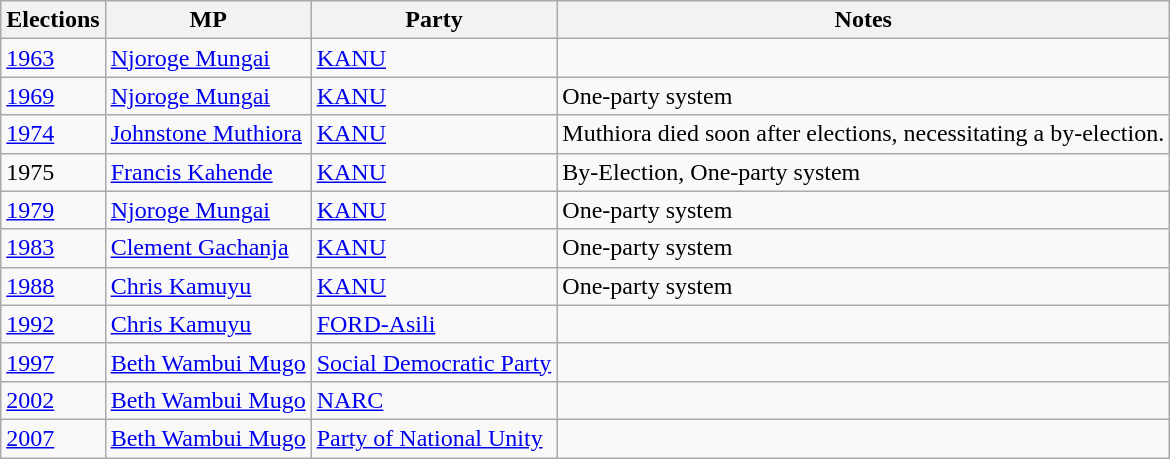<table class="wikitable">
<tr>
<th>Elections</th>
<th>MP </th>
<th>Party</th>
<th>Notes</th>
</tr>
<tr>
<td><a href='#'>1963</a></td>
<td><a href='#'>Njoroge Mungai</a></td>
<td><a href='#'>KANU</a></td>
<td></td>
</tr>
<tr>
<td><a href='#'>1969</a></td>
<td><a href='#'>Njoroge Mungai</a></td>
<td><a href='#'>KANU</a></td>
<td>One-party system</td>
</tr>
<tr>
<td><a href='#'>1974</a></td>
<td><a href='#'>Johnstone Muthiora</a></td>
<td><a href='#'>KANU</a></td>
<td>Muthiora died soon after elections, necessitating a by-election.</td>
</tr>
<tr>
<td>1975</td>
<td><a href='#'>Francis Kahende</a></td>
<td><a href='#'>KANU</a></td>
<td>By-Election, One-party system</td>
</tr>
<tr>
<td><a href='#'>1979</a></td>
<td><a href='#'>Njoroge Mungai</a></td>
<td><a href='#'>KANU</a></td>
<td>One-party system</td>
</tr>
<tr>
<td><a href='#'>1983</a></td>
<td><a href='#'>Clement Gachanja</a></td>
<td><a href='#'>KANU</a></td>
<td>One-party system</td>
</tr>
<tr>
<td><a href='#'>1988</a></td>
<td><a href='#'>Chris Kamuyu</a></td>
<td><a href='#'>KANU</a></td>
<td>One-party system</td>
</tr>
<tr>
<td><a href='#'>1992</a></td>
<td><a href='#'>Chris Kamuyu</a></td>
<td><a href='#'>FORD-Asili</a></td>
<td></td>
</tr>
<tr>
<td><a href='#'>1997</a></td>
<td><a href='#'>Beth Wambui Mugo</a></td>
<td><a href='#'>Social Democratic Party</a></td>
<td></td>
</tr>
<tr>
<td><a href='#'>2002</a></td>
<td><a href='#'>Beth Wambui Mugo</a></td>
<td><a href='#'>NARC</a></td>
<td></td>
</tr>
<tr>
<td><a href='#'>2007</a></td>
<td><a href='#'>Beth Wambui Mugo</a></td>
<td><a href='#'>Party of National Unity</a></td>
<td></td>
</tr>
</table>
